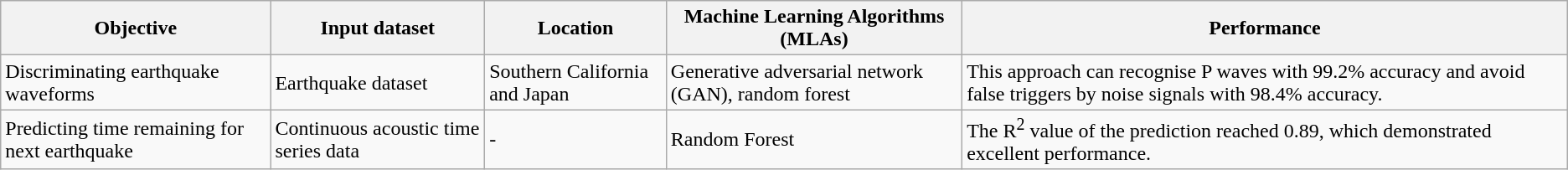<table class="wikitable">
<tr>
<th>Objective</th>
<th>Input dataset</th>
<th>Location</th>
<th>Machine Learning Algorithms (MLAs)</th>
<th>Performance</th>
</tr>
<tr>
<td>Discriminating earthquake waveforms</td>
<td>Earthquake dataset</td>
<td>Southern California and Japan</td>
<td>Generative adversarial network (GAN), random forest</td>
<td>This approach can recognise P waves with 99.2% accuracy and avoid false triggers by noise signals with 98.4% accuracy.</td>
</tr>
<tr>
<td>Predicting time remaining for next earthquake</td>
<td>Continuous acoustic time series data</td>
<td>-</td>
<td>Random Forest</td>
<td>The R<sup>2</sup> value of the prediction reached 0.89, which demonstrated excellent performance.</td>
</tr>
</table>
